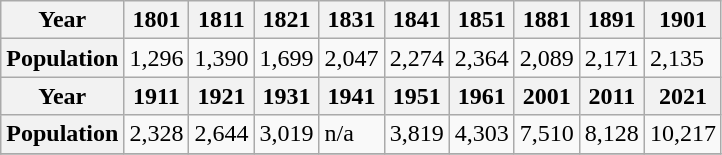<table border="1" class="wikitable" align="center">
<tr>
<th>Year</th>
<th>1801</th>
<th>1811</th>
<th>1821</th>
<th>1831</th>
<th>1841</th>
<th>1851</th>
<th>1881</th>
<th>1891</th>
<th>1901</th>
</tr>
<tr>
<th>Population</th>
<td>1,296</td>
<td>1,390</td>
<td>1,699</td>
<td>2,047</td>
<td>2,274</td>
<td>2,364</td>
<td>2,089</td>
<td>2,171</td>
<td>2,135</td>
</tr>
<tr>
<th>Year</th>
<th>1911</th>
<th>1921</th>
<th>1931</th>
<th>1941</th>
<th>1951</th>
<th>1961</th>
<th>2001</th>
<th>2011</th>
<th>2021</th>
</tr>
<tr>
<th>Population</th>
<td>2,328</td>
<td>2,644</td>
<td>3,019</td>
<td>n/a</td>
<td>3,819</td>
<td>4,303</td>
<td>7,510</td>
<td>8,128</td>
<td>10,217</td>
</tr>
<tr>
</tr>
</table>
